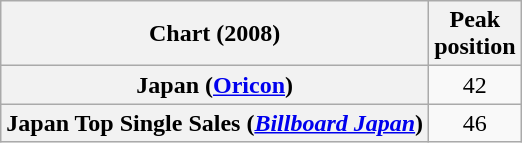<table class="wikitable sortable plainrowheaders" style="text-align:center">
<tr>
<th scope="col">Chart (2008)</th>
<th scope="col">Peak<br>position</th>
</tr>
<tr>
<th scope="row">Japan (<a href='#'>Oricon</a>)</th>
<td>42</td>
</tr>
<tr>
<th scope="row">Japan Top Single Sales (<em><a href='#'>Billboard Japan</a></em>)</th>
<td>46</td>
</tr>
</table>
